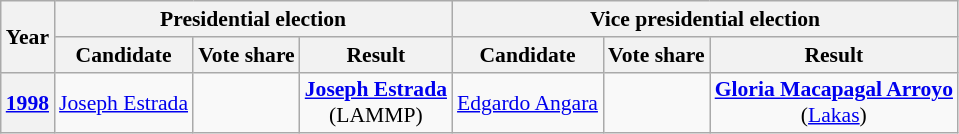<table class="wikitable" style="text-align:center; font-size:90%">
<tr>
<th rowspan=2>Year</th>
<th colspan=3>Presidential election</th>
<th colspan=3>Vice presidential election</th>
</tr>
<tr>
<th>Candidate</th>
<th>Vote share</th>
<th>Result</th>
<th>Candidate</th>
<th>Vote share</th>
<th>Result</th>
</tr>
<tr>
<th><a href='#'>1998</a></th>
<td><a href='#'>Joseph Estrada</a></td>
<td></td>
<td><strong><a href='#'>Joseph Estrada</a></strong><br>(LAMMP)</td>
<td><a href='#'>Edgardo Angara</a></td>
<td></td>
<td><strong><a href='#'>Gloria Macapagal Arroyo</a></strong><br>(<a href='#'>Lakas</a>)</td>
</tr>
</table>
